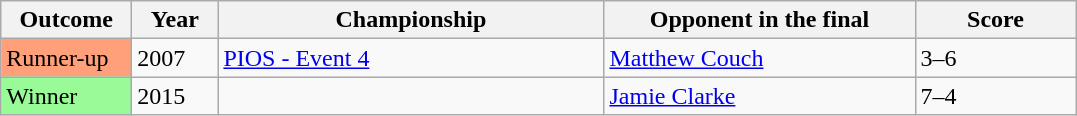<table class="sortable wikitable">
<tr>
<th width="80">Outcome</th>
<th width="50">Year</th>
<th width="250">Championship</th>
<th width="200">Opponent in the final</th>
<th width="100">Score</th>
</tr>
<tr>
<td style="background:#ffa07a;">Runner-up</td>
<td>2007</td>
<td><a href='#'>PIOS - Event 4</a></td>
<td> <a href='#'>Matthew Couch</a></td>
<td>3–6</td>
</tr>
<tr>
<td style="background:#98FB98">Winner</td>
<td>2015</td>
<td></td>
<td> <a href='#'>Jamie Clarke</a></td>
<td>7–4</td>
</tr>
</table>
